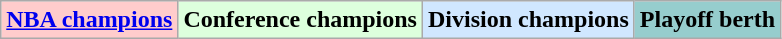<table class="wikitable">
<tr>
<td bgcolor="#FFCCCC"><strong><a href='#'>NBA champions</a></strong></td>
<td bgcolor="#DDFFDD"><strong>Conference champions</strong></td>
<td bgcolor="#D0E7FF"><strong>Division champions</strong></td>
<td bgcolor="#96CDCD"><strong>Playoff berth</strong></td>
</tr>
</table>
